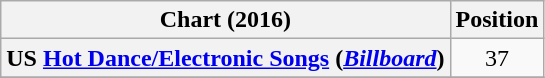<table class="wikitable sortable plainrowheaders" style="text-align:center;">
<tr>
<th scope="col">Chart (2016)</th>
<th scope="col">Position</th>
</tr>
<tr>
<th scope="row">US <a href='#'>Hot Dance/Electronic Songs</a> (<a href='#'><em>Billboard</em></a>)</th>
<td>37</td>
</tr>
<tr>
</tr>
</table>
